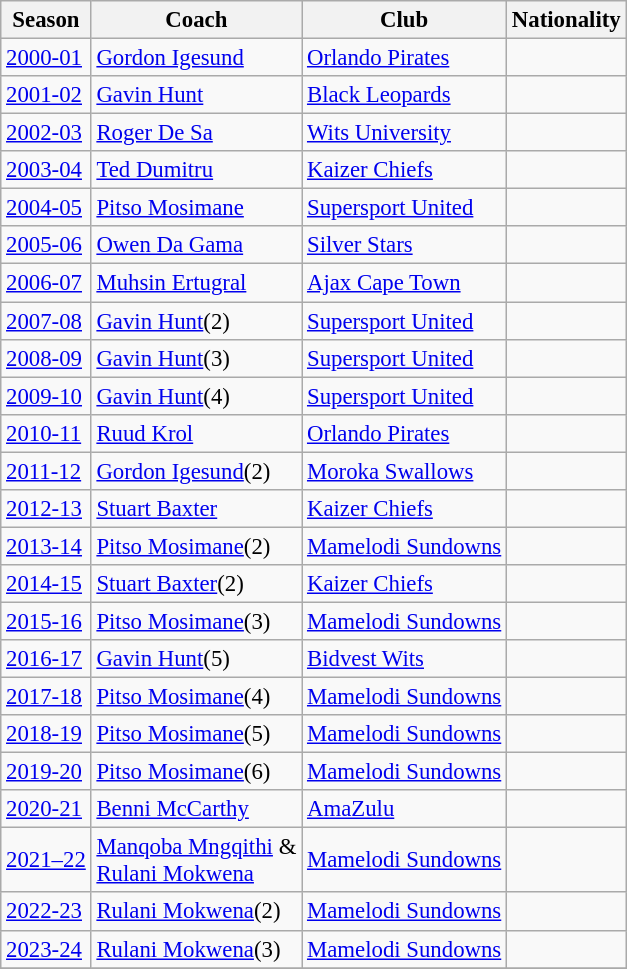<table class="wikitable" style="font-size: 95%;">
<tr>
<th>Season</th>
<th>Coach</th>
<th>Club</th>
<th>Nationality</th>
</tr>
<tr>
<td><a href='#'>2000-01</a></td>
<td><a href='#'>Gordon Igesund</a></td>
<td><a href='#'>Orlando Pirates</a></td>
<td></td>
</tr>
<tr>
<td><a href='#'>2001-02</a></td>
<td><a href='#'>Gavin Hunt</a></td>
<td><a href='#'>Black Leopards</a></td>
<td></td>
</tr>
<tr>
<td><a href='#'>2002-03</a></td>
<td><a href='#'>Roger De Sa</a></td>
<td><a href='#'>Wits University</a></td>
<td></td>
</tr>
<tr>
<td><a href='#'>2003-04</a></td>
<td><a href='#'>Ted Dumitru</a></td>
<td><a href='#'>Kaizer Chiefs</a></td>
<td></td>
</tr>
<tr>
<td><a href='#'>2004-05</a></td>
<td><a href='#'>Pitso Mosimane</a></td>
<td><a href='#'>Supersport United</a></td>
<td></td>
</tr>
<tr>
<td><a href='#'>2005-06</a></td>
<td><a href='#'>Owen Da Gama</a></td>
<td><a href='#'>Silver Stars</a></td>
<td></td>
</tr>
<tr>
<td><a href='#'>2006-07</a></td>
<td><a href='#'>Muhsin Ertugral</a></td>
<td><a href='#'>Ajax Cape Town</a></td>
<td></td>
</tr>
<tr>
<td><a href='#'>2007-08</a></td>
<td><a href='#'>Gavin Hunt</a>(2)</td>
<td><a href='#'>Supersport United</a></td>
<td></td>
</tr>
<tr>
<td><a href='#'>2008-09</a></td>
<td><a href='#'>Gavin Hunt</a>(3)</td>
<td><a href='#'>Supersport United</a></td>
<td></td>
</tr>
<tr>
<td><a href='#'>2009-10</a></td>
<td><a href='#'>Gavin Hunt</a>(4)</td>
<td><a href='#'>Supersport United</a></td>
<td></td>
</tr>
<tr>
<td><a href='#'>2010-11</a></td>
<td><a href='#'>Ruud Krol</a></td>
<td><a href='#'>Orlando Pirates</a></td>
<td></td>
</tr>
<tr>
<td><a href='#'>2011-12</a></td>
<td><a href='#'>Gordon Igesund</a>(2)</td>
<td><a href='#'>Moroka Swallows</a></td>
<td></td>
</tr>
<tr>
<td><a href='#'>2012-13</a></td>
<td><a href='#'>Stuart Baxter</a></td>
<td><a href='#'>Kaizer Chiefs</a></td>
<td></td>
</tr>
<tr>
<td><a href='#'>2013-14</a></td>
<td><a href='#'>Pitso Mosimane</a>(2)</td>
<td><a href='#'>Mamelodi Sundowns</a></td>
<td></td>
</tr>
<tr>
<td><a href='#'>2014-15</a></td>
<td><a href='#'>Stuart Baxter</a>(2)</td>
<td><a href='#'>Kaizer Chiefs</a></td>
<td></td>
</tr>
<tr>
<td><a href='#'>2015-16</a></td>
<td><a href='#'>Pitso Mosimane</a>(3)</td>
<td><a href='#'>Mamelodi Sundowns</a></td>
<td></td>
</tr>
<tr>
<td><a href='#'>2016-17</a></td>
<td><a href='#'>Gavin Hunt</a>(5)</td>
<td><a href='#'>Bidvest Wits</a></td>
<td></td>
</tr>
<tr>
<td><a href='#'>2017-18</a></td>
<td><a href='#'>Pitso Mosimane</a>(4)</td>
<td><a href='#'>Mamelodi Sundowns</a></td>
<td></td>
</tr>
<tr>
<td><a href='#'>2018-19</a></td>
<td><a href='#'>Pitso Mosimane</a>(5)</td>
<td><a href='#'>Mamelodi Sundowns</a></td>
<td></td>
</tr>
<tr>
<td><a href='#'>2019-20</a></td>
<td><a href='#'>Pitso Mosimane</a>(6)</td>
<td><a href='#'>Mamelodi Sundowns</a></td>
<td></td>
</tr>
<tr>
<td><a href='#'>2020-21</a></td>
<td><a href='#'>Benni McCarthy</a></td>
<td><a href='#'>AmaZulu</a></td>
<td></td>
</tr>
<tr>
<td><a href='#'>2021–22</a></td>
<td><a href='#'>Manqoba Mngqithi</a> & <br><a href='#'>Rulani Mokwena</a></td>
<td><a href='#'>Mamelodi Sundowns</a></td>
<td><br></td>
</tr>
<tr>
<td><a href='#'>2022-23</a></td>
<td><a href='#'>Rulani Mokwena</a>(2)</td>
<td><a href='#'>Mamelodi Sundowns</a></td>
<td></td>
</tr>
<tr>
<td><a href='#'>2023-24</a></td>
<td><a href='#'>Rulani Mokwena</a>(3)</td>
<td><a href='#'>Mamelodi Sundowns</a></td>
<td></td>
</tr>
<tr>
</tr>
</table>
